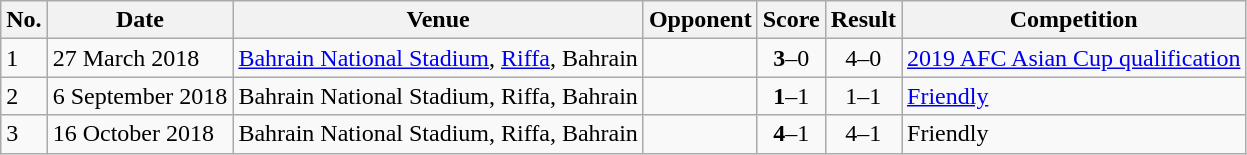<table class="wikitable plainrowheaders">
<tr>
<th>No.</th>
<th>Date</th>
<th>Venue</th>
<th>Opponent</th>
<th>Score</th>
<th>Result</th>
<th>Competition</th>
</tr>
<tr>
<td>1</td>
<td>27 March 2018</td>
<td><a href='#'>Bahrain National Stadium</a>, <a href='#'>Riffa</a>, Bahrain</td>
<td></td>
<td align=center><strong>3</strong>–0</td>
<td align="center">4–0</td>
<td><a href='#'>2019 AFC Asian Cup qualification</a></td>
</tr>
<tr>
<td>2</td>
<td>6 September 2018</td>
<td>Bahrain National Stadium, Riffa, Bahrain</td>
<td></td>
<td align=center><strong>1</strong>–1</td>
<td align="center">1–1</td>
<td><a href='#'>Friendly</a></td>
</tr>
<tr>
<td>3</td>
<td>16 October 2018</td>
<td>Bahrain National Stadium, Riffa, Bahrain</td>
<td></td>
<td align=center><strong>4</strong>–1</td>
<td align="center">4–1</td>
<td>Friendly</td>
</tr>
</table>
